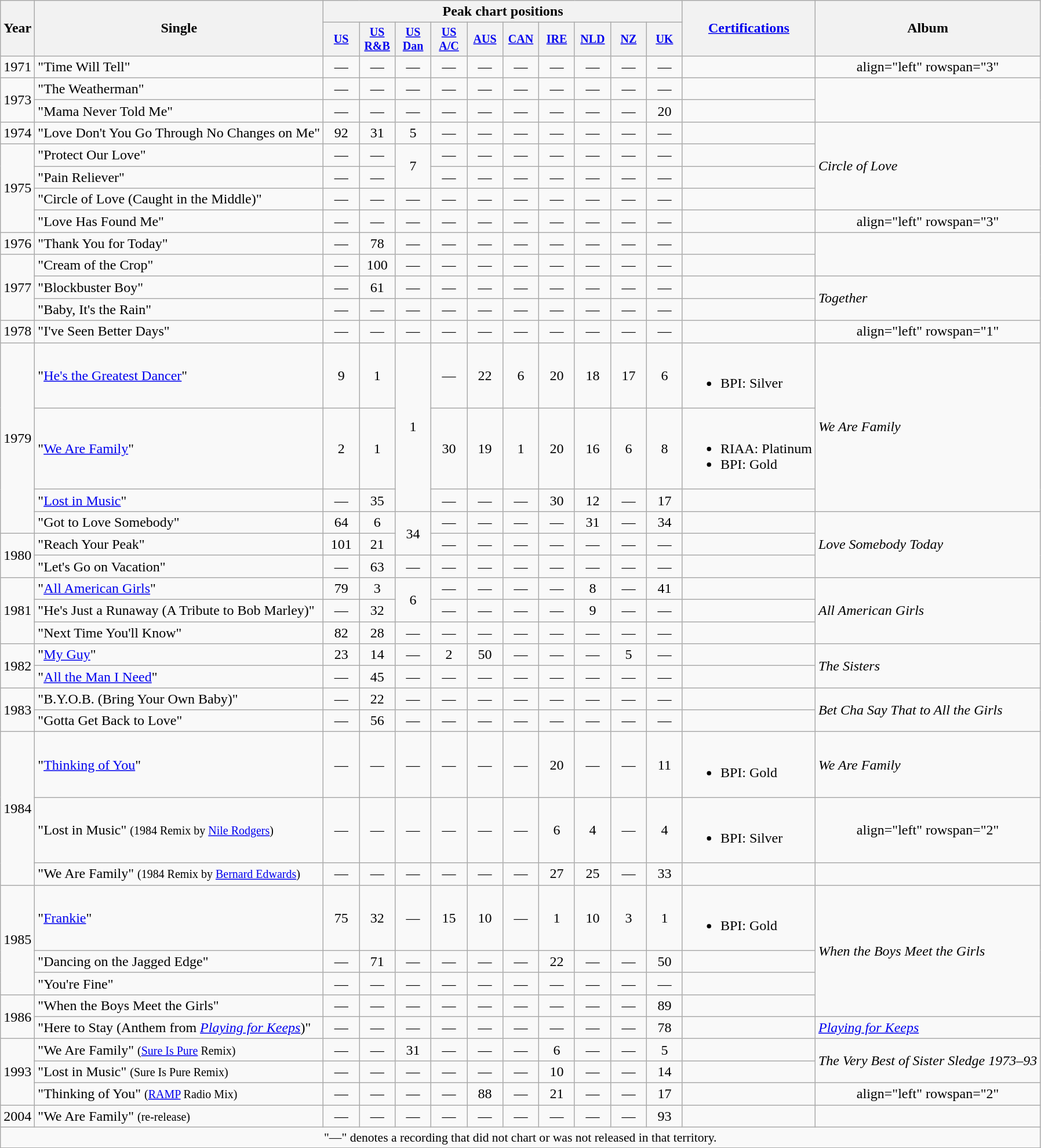<table class="wikitable" style="text-align:center;">
<tr>
<th rowspan="2">Year</th>
<th rowspan="2">Single</th>
<th colspan="10">Peak chart positions</th>
<th rowspan="2"><a href='#'>Certifications</a></th>
<th rowspan="2">Album</th>
</tr>
<tr style="font-size:smaller;">
<th width="35"><a href='#'>US</a><br></th>
<th width="35"><a href='#'>US<br>R&B</a><br></th>
<th width="35"><a href='#'>US<br>Dan</a><br></th>
<th width="35"><a href='#'>US<br>A/C</a><br></th>
<th width="35"><a href='#'>AUS</a><br></th>
<th width="35"><a href='#'>CAN</a><br></th>
<th width="35"><a href='#'>IRE</a><br></th>
<th width="35"><a href='#'>NLD</a><br></th>
<th width="35"><a href='#'>NZ</a> <br></th>
<th width="35"><a href='#'>UK</a><br></th>
</tr>
<tr>
<td rowspan="1">1971</td>
<td align="left">"Time Will Tell"</td>
<td>—</td>
<td>—</td>
<td>—</td>
<td>—</td>
<td>—</td>
<td>—</td>
<td>—</td>
<td>—</td>
<td>—</td>
<td>—</td>
<td align=left></td>
<td>align="left" rowspan="3" </td>
</tr>
<tr>
<td rowspan="2">1973</td>
<td align="left">"The Weatherman"</td>
<td>—</td>
<td>—</td>
<td>—</td>
<td>—</td>
<td>—</td>
<td>—</td>
<td>—</td>
<td>—</td>
<td>—</td>
<td>—</td>
<td align=left></td>
</tr>
<tr>
<td align="left">"Mama Never Told Me"</td>
<td>—</td>
<td>—</td>
<td>—</td>
<td>—</td>
<td>—</td>
<td>—</td>
<td>—</td>
<td>—</td>
<td>—</td>
<td>20</td>
<td align=left></td>
</tr>
<tr>
<td rowspan="1">1974</td>
<td align="left">"Love Don't You Go Through No Changes on Me"</td>
<td>92</td>
<td>31</td>
<td>5</td>
<td>—</td>
<td>—</td>
<td>—</td>
<td>—</td>
<td>—</td>
<td>—</td>
<td>—</td>
<td align=left></td>
<td align="left" rowspan="4"><em>Circle of Love</em></td>
</tr>
<tr>
<td rowspan="4">1975</td>
<td align="left">"Protect Our Love"</td>
<td>—</td>
<td>—</td>
<td rowspan="2">7</td>
<td>—</td>
<td>—</td>
<td>—</td>
<td>—</td>
<td>—</td>
<td>—</td>
<td>—</td>
<td align=left></td>
</tr>
<tr>
<td align="left">"Pain Reliever"</td>
<td>—</td>
<td>—</td>
<td>—</td>
<td>—</td>
<td>—</td>
<td>—</td>
<td>—</td>
<td>—</td>
<td>—</td>
<td align=left></td>
</tr>
<tr>
<td align="left">"Circle of Love (Caught in the Middle)"</td>
<td>—</td>
<td>—</td>
<td>—</td>
<td>—</td>
<td>—</td>
<td>—</td>
<td>—</td>
<td>—</td>
<td>—</td>
<td>—</td>
<td align=left></td>
</tr>
<tr>
<td align="left">"Love Has Found Me"</td>
<td>—</td>
<td>—</td>
<td>—</td>
<td>—</td>
<td>—</td>
<td>—</td>
<td>—</td>
<td>—</td>
<td>—</td>
<td>—</td>
<td align=left></td>
<td>align="left" rowspan="3" </td>
</tr>
<tr>
<td rowspan="1">1976</td>
<td align="left">"Thank You for Today"</td>
<td>—</td>
<td>78</td>
<td>—</td>
<td>—</td>
<td>—</td>
<td>—</td>
<td>—</td>
<td>—</td>
<td>—</td>
<td>—</td>
<td align=left></td>
</tr>
<tr>
<td rowspan="3">1977</td>
<td align="left">"Cream of the Crop"</td>
<td>—</td>
<td>100</td>
<td>—</td>
<td>—</td>
<td>—</td>
<td>—</td>
<td>—</td>
<td>—</td>
<td>—</td>
<td>—</td>
<td align=left></td>
</tr>
<tr>
<td align="left">"Blockbuster Boy"</td>
<td>—</td>
<td>61</td>
<td>—</td>
<td>—</td>
<td>—</td>
<td>—</td>
<td>—</td>
<td>—</td>
<td>—</td>
<td>—</td>
<td align=left></td>
<td align="left" rowspan="2"><em>Together</em></td>
</tr>
<tr>
<td align="left">"Baby, It's the Rain"</td>
<td>—</td>
<td>—</td>
<td>—</td>
<td>—</td>
<td>—</td>
<td>—</td>
<td>—</td>
<td>—</td>
<td>—</td>
<td>—</td>
<td align=left></td>
</tr>
<tr>
<td rowspan="1">1978</td>
<td align="left">"I've Seen Better Days"</td>
<td>—</td>
<td>—</td>
<td>—</td>
<td>—</td>
<td>—</td>
<td>—</td>
<td>—</td>
<td>—</td>
<td>—</td>
<td>—</td>
<td align=left></td>
<td>align="left" rowspan="1" </td>
</tr>
<tr>
<td rowspan="4">1979</td>
<td align="left">"<a href='#'>He's the Greatest Dancer</a>"</td>
<td>9</td>
<td>1</td>
<td rowspan="3">1</td>
<td>—</td>
<td>22</td>
<td>6</td>
<td>20</td>
<td>18</td>
<td>17</td>
<td>6</td>
<td align=left><br><ul><li>BPI: Silver</li></ul></td>
<td align="left" rowspan="3"><em>We Are Family</em></td>
</tr>
<tr>
<td align="left">"<a href='#'>We Are Family</a>"</td>
<td>2</td>
<td>1</td>
<td>30</td>
<td>19</td>
<td>1</td>
<td>20</td>
<td>16</td>
<td>6</td>
<td>8</td>
<td align=left><br><ul><li>RIAA: Platinum</li><li>BPI: Gold</li></ul></td>
</tr>
<tr>
<td align="left">"<a href='#'>Lost in Music</a>"</td>
<td>—</td>
<td>35</td>
<td>—</td>
<td>—</td>
<td>—</td>
<td>30</td>
<td>12</td>
<td>—</td>
<td>17</td>
<td align=left></td>
</tr>
<tr>
<td align="left">"Got to Love Somebody"</td>
<td>64</td>
<td>6</td>
<td rowspan="2">34</td>
<td>—</td>
<td>—</td>
<td>—</td>
<td>—</td>
<td>31</td>
<td>—</td>
<td>34</td>
<td align=left></td>
<td align="left" rowspan="3"><em>Love Somebody Today</em></td>
</tr>
<tr>
<td rowspan="2">1980</td>
<td align="left">"Reach Your Peak"</td>
<td>101</td>
<td>21</td>
<td>—</td>
<td>—</td>
<td>—</td>
<td>—</td>
<td>—</td>
<td>—</td>
<td>—</td>
<td align=left></td>
</tr>
<tr>
<td align="left">"Let's Go on Vacation"</td>
<td>—</td>
<td>63</td>
<td>—</td>
<td>—</td>
<td>—</td>
<td>—</td>
<td>—</td>
<td>—</td>
<td>—</td>
<td>—</td>
<td align=left></td>
</tr>
<tr>
<td rowspan="3">1981</td>
<td align="left">"<a href='#'>All American Girls</a>"</td>
<td>79</td>
<td>3</td>
<td rowspan="2">6</td>
<td>—</td>
<td>—</td>
<td>—</td>
<td>—</td>
<td>8</td>
<td>—</td>
<td>41</td>
<td align=left></td>
<td align="left" rowspan="3"><em>All American Girls</em></td>
</tr>
<tr>
<td align="left">"He's Just a Runaway (A Tribute to Bob Marley)"</td>
<td>—</td>
<td>32</td>
<td>—</td>
<td>—</td>
<td>—</td>
<td>—</td>
<td>9</td>
<td>—</td>
<td>—</td>
<td align=left></td>
</tr>
<tr>
<td align="left">"Next Time You'll Know"</td>
<td>82</td>
<td>28</td>
<td>—</td>
<td>—</td>
<td>—</td>
<td>—</td>
<td>—</td>
<td>—</td>
<td>—</td>
<td>—</td>
<td align=left></td>
</tr>
<tr>
<td rowspan="2">1982</td>
<td align="left">"<a href='#'>My Guy</a>"</td>
<td>23</td>
<td>14</td>
<td>—</td>
<td>2</td>
<td>50</td>
<td>—</td>
<td>—</td>
<td>—</td>
<td>5</td>
<td>—</td>
<td align=left></td>
<td align="left" rowspan="2"><em>The Sisters</em></td>
</tr>
<tr>
<td align="left">"<a href='#'>All the Man I Need</a>"</td>
<td>—</td>
<td>45</td>
<td>—</td>
<td>—</td>
<td>—</td>
<td>—</td>
<td>—</td>
<td>—</td>
<td>—</td>
<td>—</td>
<td align=left></td>
</tr>
<tr>
<td rowspan="2">1983</td>
<td align="left">"B.Y.O.B. (Bring Your Own Baby)"</td>
<td>—</td>
<td>22</td>
<td>—</td>
<td>—</td>
<td>—</td>
<td>—</td>
<td>—</td>
<td>—</td>
<td>—</td>
<td>—</td>
<td align=left></td>
<td align="left" rowspan="2"><em>Bet Cha Say That to All the Girls</em></td>
</tr>
<tr>
<td align="left">"Gotta Get Back to Love"</td>
<td>—</td>
<td>56</td>
<td>—</td>
<td>—</td>
<td>—</td>
<td>—</td>
<td>—</td>
<td>—</td>
<td>—</td>
<td>—</td>
<td align=left></td>
</tr>
<tr>
<td rowspan="3">1984</td>
<td align="left">"<a href='#'>Thinking of You</a>"</td>
<td>—</td>
<td>—</td>
<td>—</td>
<td>—</td>
<td>—</td>
<td>—</td>
<td>20</td>
<td>—</td>
<td>—</td>
<td>11</td>
<td align=left><br><ul><li>BPI: Gold</li></ul></td>
<td align="left" rowspan="1"><em>We Are Family</em></td>
</tr>
<tr>
<td align="left">"Lost in Music" <small>(1984 Remix by <a href='#'>Nile Rodgers</a>)</small></td>
<td>—</td>
<td>—</td>
<td>—</td>
<td>—</td>
<td>—</td>
<td>—</td>
<td>6</td>
<td>4</td>
<td>—</td>
<td>4</td>
<td align=left><br><ul><li>BPI: Silver</li></ul></td>
<td>align="left" rowspan="2" </td>
</tr>
<tr>
<td align="left">"We Are Family" <small>(1984 Remix by <a href='#'>Bernard Edwards</a>)</small></td>
<td>—</td>
<td>—</td>
<td>—</td>
<td>—</td>
<td>—</td>
<td>—</td>
<td>27</td>
<td>25</td>
<td>—</td>
<td>33</td>
<td align=left></td>
</tr>
<tr>
<td rowspan="3">1985</td>
<td align="left">"<a href='#'>Frankie</a>"</td>
<td>75</td>
<td>32</td>
<td>—</td>
<td>15</td>
<td>10</td>
<td>—</td>
<td>1</td>
<td>10</td>
<td>3</td>
<td>1</td>
<td align=left><br><ul><li>BPI: Gold</li></ul></td>
<td align="left" rowspan="4"><em>When the Boys Meet the Girls</em></td>
</tr>
<tr>
<td align="left">"Dancing on the Jagged Edge"</td>
<td>—</td>
<td>71</td>
<td>—</td>
<td>—</td>
<td>—</td>
<td>—</td>
<td>22</td>
<td>—</td>
<td>—</td>
<td>50</td>
<td align=left></td>
</tr>
<tr>
<td align="left">"You're Fine"</td>
<td>—</td>
<td>—</td>
<td>—</td>
<td>—</td>
<td>—</td>
<td>—</td>
<td>—</td>
<td>—</td>
<td>—</td>
<td>—</td>
<td align=left></td>
</tr>
<tr>
<td rowspan="2">1986</td>
<td align="left">"When the Boys Meet the Girls"</td>
<td>—</td>
<td>—</td>
<td>—</td>
<td>—</td>
<td>—</td>
<td>—</td>
<td>—</td>
<td>—</td>
<td>—</td>
<td>89</td>
<td align=left></td>
</tr>
<tr>
<td align="left">"Here to Stay (Anthem from <em><a href='#'>Playing for Keeps</a></em>)"</td>
<td>—</td>
<td>—</td>
<td>—</td>
<td>—</td>
<td>—</td>
<td>—</td>
<td>—</td>
<td>—</td>
<td>—</td>
<td>78</td>
<td align=left></td>
<td align="left" rowspan="1"><em><a href='#'>Playing for Keeps</a></em></td>
</tr>
<tr>
<td rowspan="3">1993</td>
<td align="left">"We Are Family" <small>(<a href='#'>Sure Is Pure</a> Remix)</small></td>
<td>—</td>
<td>—</td>
<td>31</td>
<td>—</td>
<td>—</td>
<td>—</td>
<td>6</td>
<td>—</td>
<td>—</td>
<td>5</td>
<td align=left></td>
<td align="left" rowspan="2"><em>The Very Best of Sister Sledge 1973–93</em></td>
</tr>
<tr>
<td align="left">"Lost in Music" <small>(Sure Is Pure Remix)</small></td>
<td>—</td>
<td>—</td>
<td>—</td>
<td>—</td>
<td>—</td>
<td>—</td>
<td>10</td>
<td>—</td>
<td>—</td>
<td>14</td>
<td align=left></td>
</tr>
<tr>
<td align="left">"Thinking of You" <small>(<a href='#'>RAMP</a> Radio Mix)</small></td>
<td>—</td>
<td>—</td>
<td>—</td>
<td>—</td>
<td>88</td>
<td>—</td>
<td>21</td>
<td>—</td>
<td>—</td>
<td>17</td>
<td align=left></td>
<td>align="left" rowspan="2" </td>
</tr>
<tr>
<td rowspan="1">2004</td>
<td align="left">"We Are Family" <small>(re-release)</small></td>
<td>—</td>
<td>—</td>
<td>—</td>
<td>—</td>
<td>—</td>
<td>—</td>
<td>—</td>
<td>—</td>
<td>—</td>
<td>93</td>
<td align=left></td>
</tr>
<tr>
<td colspan="16" style="font-size:90%">"—" denotes a recording that did not chart or was not released in that territory.</td>
</tr>
</table>
